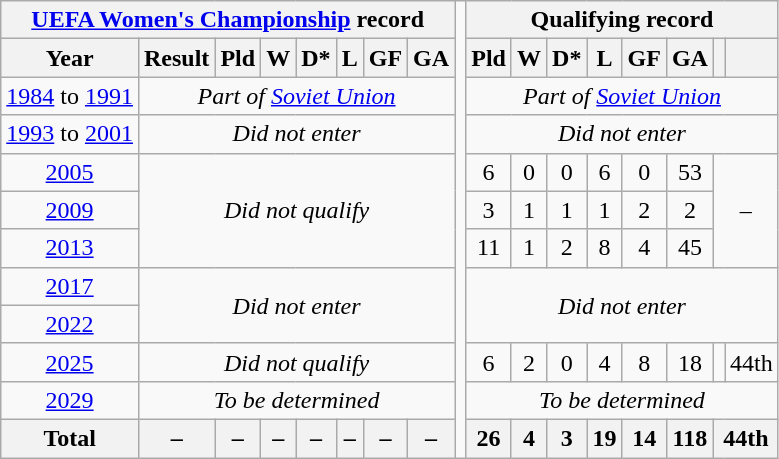<table class="wikitable" style="text-align: center;">
<tr>
<th colspan=8><a href='#'>UEFA Women's Championship</a> record</th>
<td rowspan=100></td>
<th colspan=8>Qualifying record</th>
</tr>
<tr>
<th>Year</th>
<th>Result</th>
<th>Pld</th>
<th>W</th>
<th>D*</th>
<th>L</th>
<th>GF</th>
<th>GA<br></th>
<th>Pld</th>
<th>W</th>
<th>D*</th>
<th>L</th>
<th>GF</th>
<th>GA</th>
<th></th>
<th></th>
</tr>
<tr>
<td><a href='#'>1984</a> to  <a href='#'>1991</a></td>
<td colspan=7><em>Part of <a href='#'>Soviet Union</a></em></td>
<td colspan=8><em>Part of <a href='#'>Soviet Union</a></em></td>
</tr>
<tr>
<td> <a href='#'>1993</a> to  <a href='#'>2001</a></td>
<td colspan=7><em>Did not enter</em></td>
<td colspan=8><em>Did not enter</em></td>
</tr>
<tr>
<td> <a href='#'>2005</a></td>
<td colspan=7 rowspan=3><em>Did not qualify</em></td>
<td>6</td>
<td>0</td>
<td>0</td>
<td>6</td>
<td>0</td>
<td>53</td>
<td colspan=2 rowspan=3>–</td>
</tr>
<tr>
<td> <a href='#'>2009</a></td>
<td>3</td>
<td>1</td>
<td>1</td>
<td>1</td>
<td>2</td>
<td>2</td>
</tr>
<tr>
<td> <a href='#'>2013</a></td>
<td>11</td>
<td>1</td>
<td>2</td>
<td>8</td>
<td>4</td>
<td>45</td>
</tr>
<tr>
<td> <a href='#'>2017</a></td>
<td colspan=7 rowspan=2><em>Did not enter</em></td>
<td colspan=8 rowspan=2><em>Did not enter</em></td>
</tr>
<tr>
<td> <a href='#'>2022</a></td>
</tr>
<tr>
<td> <a href='#'>2025</a></td>
<td colspan=7><em>Did not qualify</em></td>
<td>6</td>
<td>2</td>
<td>0</td>
<td>4</td>
<td>8</td>
<td>18</td>
<td></td>
<td>44th</td>
</tr>
<tr>
<td><a href='#'>2029</a></td>
<td colspan=7><em>To be determined</em></td>
<td colspan=8><em>To be determined</em></td>
</tr>
<tr>
<th>Total</th>
<th>–</th>
<th>–</th>
<th>–</th>
<th>–</th>
<th>–</th>
<th>–</th>
<th>–</th>
<th>26</th>
<th>4</th>
<th>3</th>
<th>19</th>
<th>14</th>
<th>118</th>
<th colspan=2>44th</th>
</tr>
</table>
